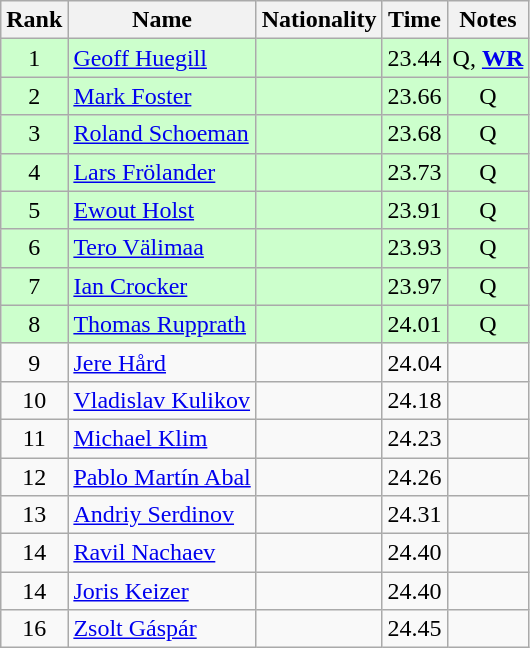<table class="wikitable sortable" style="text-align:center">
<tr>
<th>Rank</th>
<th>Name</th>
<th>Nationality</th>
<th>Time</th>
<th>Notes</th>
</tr>
<tr bgcolor=ccffcc>
<td>1</td>
<td align=left><a href='#'>Geoff Huegill</a></td>
<td align=left></td>
<td>23.44</td>
<td>Q, <strong><a href='#'>WR</a></strong></td>
</tr>
<tr bgcolor=ccffcc>
<td>2</td>
<td align=left><a href='#'>Mark Foster</a></td>
<td align=left></td>
<td>23.66</td>
<td>Q</td>
</tr>
<tr bgcolor=ccffcc>
<td>3</td>
<td align=left><a href='#'>Roland Schoeman</a></td>
<td align=left></td>
<td>23.68</td>
<td>Q</td>
</tr>
<tr bgcolor=ccffcc>
<td>4</td>
<td align=left><a href='#'>Lars Frölander</a></td>
<td align=left></td>
<td>23.73</td>
<td>Q</td>
</tr>
<tr bgcolor=ccffcc>
<td>5</td>
<td align=left><a href='#'>Ewout Holst</a></td>
<td align=left></td>
<td>23.91</td>
<td>Q</td>
</tr>
<tr bgcolor=ccffcc>
<td>6</td>
<td align=left><a href='#'>Tero Välimaa</a></td>
<td align=left></td>
<td>23.93</td>
<td>Q</td>
</tr>
<tr bgcolor=ccffcc>
<td>7</td>
<td align=left><a href='#'>Ian Crocker</a></td>
<td align=left></td>
<td>23.97</td>
<td>Q</td>
</tr>
<tr bgcolor=ccffcc>
<td>8</td>
<td align=left><a href='#'>Thomas Rupprath</a></td>
<td align=left></td>
<td>24.01</td>
<td>Q</td>
</tr>
<tr>
<td>9</td>
<td align=left><a href='#'>Jere Hård</a></td>
<td align=left></td>
<td>24.04</td>
<td></td>
</tr>
<tr>
<td>10</td>
<td align=left><a href='#'>Vladislav Kulikov</a></td>
<td align=left></td>
<td>24.18</td>
<td></td>
</tr>
<tr>
<td>11</td>
<td align=left><a href='#'>Michael Klim</a></td>
<td align=left> </td>
<td>24.23</td>
<td></td>
</tr>
<tr>
<td>12</td>
<td align=left><a href='#'>Pablo Martín Abal</a></td>
<td align=left> </td>
<td>24.26</td>
<td></td>
</tr>
<tr>
<td>13</td>
<td align=left><a href='#'>Andriy Serdinov</a></td>
<td align=left> </td>
<td>24.31</td>
<td></td>
</tr>
<tr>
<td>14</td>
<td align=left><a href='#'>Ravil Nachaev</a></td>
<td align=left> </td>
<td>24.40</td>
<td></td>
</tr>
<tr>
<td>14</td>
<td align=left><a href='#'>Joris Keizer</a></td>
<td align=left> </td>
<td>24.40</td>
<td></td>
</tr>
<tr>
<td>16</td>
<td align=left><a href='#'>Zsolt Gáspár</a></td>
<td align=left> </td>
<td>24.45</td>
<td></td>
</tr>
</table>
